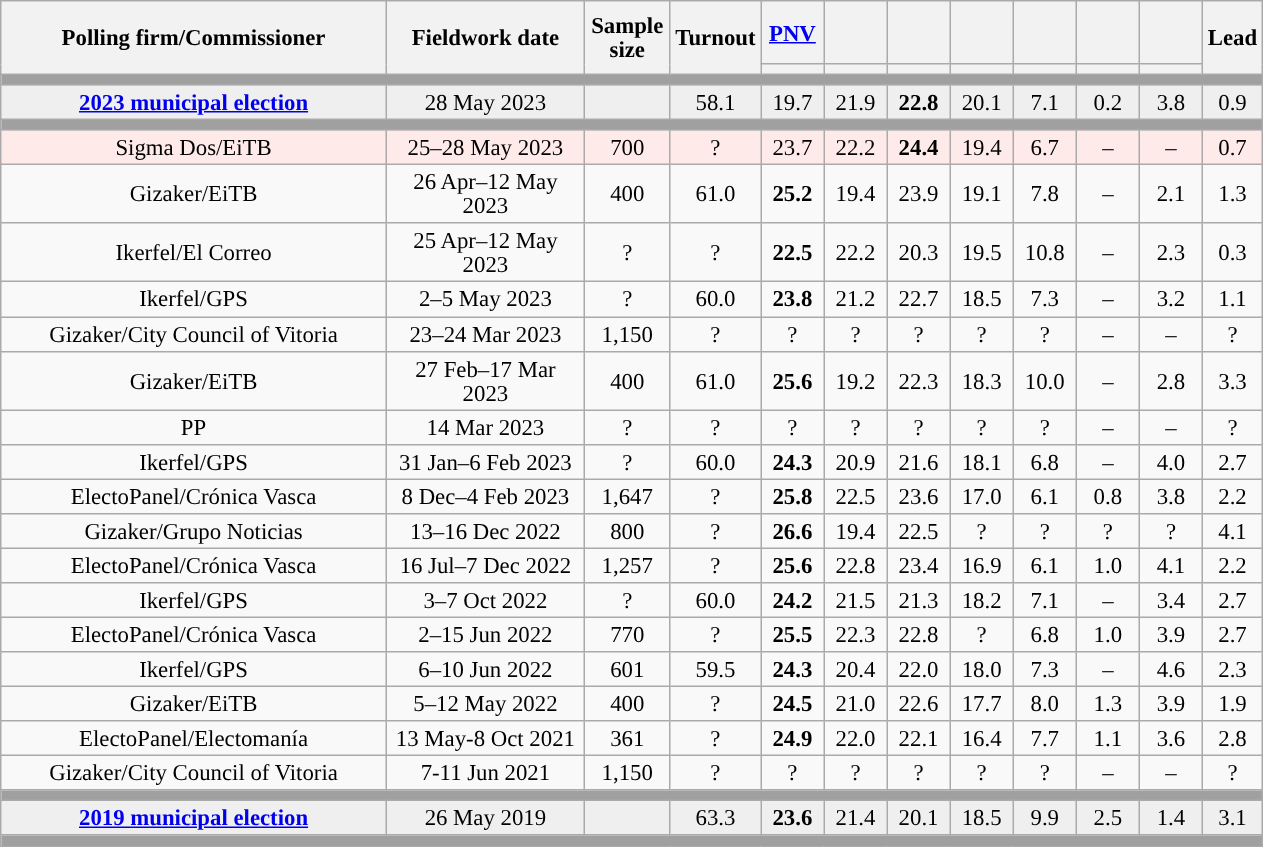<table class="wikitable collapsible collapsed" style="text-align:center; font-size:95%; line-height:16px;">
<tr style="height:42px;">
<th style="width:250px;" rowspan="2">Polling firm/Commissioner</th>
<th style="width:125px;" rowspan="2">Fieldwork date</th>
<th style="width:50px;" rowspan="2">Sample size</th>
<th style="width:45px;" rowspan="2">Turnout</th>
<th style="width:35px;"><a href='#'>PNV</a></th>
<th style="width:35px;"></th>
<th style="width:35px;"></th>
<th style="width:35px;"></th>
<th style="width:35px;"></th>
<th style="width:35px;"></th>
<th style="width:35px;"></th>
<th style="width:30px;" rowspan="2">Lead</th>
</tr>
<tr>
<th style="color:inherit;background:"></th>
<th style="color:inherit;background:"></th>
<th style="color:inherit;background:"></th>
<th style="color:inherit;background:"></th>
<th style="color:inherit;background:"></th>
<th style="color:inherit;background:"></th>
<th style="color:inherit;background:"></th>
</tr>
<tr>
<td colspan="12" style="background:#A0A0A0"></td>
</tr>
<tr style="background:#EFEFEF;">
<td><strong><a href='#'>2023 municipal election</a></strong></td>
<td>28 May 2023</td>
<td></td>
<td>58.1</td>
<td>19.7<br></td>
<td>21.9<br></td>
<td><strong>22.8</strong><br></td>
<td>20.1<br></td>
<td>7.1<br></td>
<td>0.2<br></td>
<td>3.8<br></td>
<td style="background:">0.9</td>
</tr>
<tr>
<td colspan="12" style="background:#A0A0A0"></td>
</tr>
<tr style="background:#FFEAEA;">
<td>Sigma Dos/EiTB</td>
<td>25–28 May 2023</td>
<td>700</td>
<td>?</td>
<td>23.7<br></td>
<td>22.2<br></td>
<td><strong>24.4</strong><br></td>
<td>19.4<br></td>
<td>6.7<br></td>
<td>–</td>
<td>–</td>
<td style="background:">0.7</td>
</tr>
<tr>
<td>Gizaker/EiTB</td>
<td>26 Apr–12 May 2023</td>
<td>400</td>
<td>61.0</td>
<td><strong>25.2</strong><br></td>
<td>19.4<br></td>
<td>23.9<br></td>
<td>19.1<br></td>
<td>7.8<br></td>
<td>–</td>
<td>2.1<br></td>
<td style="background:">1.3</td>
</tr>
<tr>
<td>Ikerfel/El Correo</td>
<td>25 Apr–12 May 2023</td>
<td>?</td>
<td>?</td>
<td><strong>22.5</strong><br></td>
<td>22.2<br></td>
<td>20.3<br></td>
<td>19.5<br></td>
<td>10.8<br></td>
<td>–</td>
<td>2.3<br></td>
<td style="background:">0.3</td>
</tr>
<tr>
<td>Ikerfel/GPS</td>
<td>2–5 May 2023</td>
<td>?</td>
<td>60.0</td>
<td><strong>23.8</strong><br></td>
<td>21.2<br></td>
<td>22.7<br></td>
<td>18.5<br></td>
<td>7.3<br></td>
<td>–</td>
<td>3.2<br></td>
<td style="background:">1.1</td>
</tr>
<tr>
<td>Gizaker/City Council of Vitoria</td>
<td>23–24 Mar 2023</td>
<td>1,150</td>
<td>?</td>
<td>?<br></td>
<td>?<br></td>
<td>?<br></td>
<td>?<br></td>
<td>?<br></td>
<td>–</td>
<td>–</td>
<td style="background:">?</td>
</tr>
<tr>
<td>Gizaker/EiTB</td>
<td>27 Feb–17 Mar 2023</td>
<td>400</td>
<td>61.0</td>
<td><strong>25.6</strong><br></td>
<td>19.2<br></td>
<td>22.3<br></td>
<td>18.3<br></td>
<td>10.0<br></td>
<td>–</td>
<td>2.8<br></td>
<td style="background:">3.3</td>
</tr>
<tr>
<td>PP</td>
<td>14 Mar 2023</td>
<td>?</td>
<td>?</td>
<td>?<br></td>
<td>?<br></td>
<td>?<br></td>
<td>?<br></td>
<td>?<br></td>
<td>–</td>
<td>–</td>
<td style="background:">?</td>
</tr>
<tr>
<td>Ikerfel/GPS</td>
<td>31 Jan–6 Feb 2023</td>
<td>?</td>
<td>60.0</td>
<td><strong>24.3</strong><br></td>
<td>20.9<br></td>
<td>21.6<br></td>
<td>18.1<br></td>
<td>6.8<br></td>
<td>–</td>
<td>4.0<br></td>
<td style="background:">2.7</td>
</tr>
<tr>
<td>ElectoPanel/Crónica Vasca</td>
<td>8 Dec–4 Feb 2023</td>
<td>1,647</td>
<td>?</td>
<td><strong>25.8</strong><br></td>
<td>22.5<br></td>
<td>23.6<br></td>
<td>17.0<br></td>
<td>6.1<br></td>
<td>0.8<br></td>
<td>3.8<br></td>
<td style="background:">2.2</td>
</tr>
<tr>
<td>Gizaker/Grupo Noticias</td>
<td>13–16 Dec 2022</td>
<td>800</td>
<td>?</td>
<td><strong>26.6</strong><br></td>
<td>19.4<br></td>
<td>22.5<br></td>
<td>?<br></td>
<td>?<br></td>
<td>?<br></td>
<td>?<br></td>
<td style="background:">4.1</td>
</tr>
<tr>
<td>ElectoPanel/Crónica Vasca</td>
<td>16 Jul–7 Dec 2022</td>
<td>1,257</td>
<td>?</td>
<td><strong>25.6</strong><br></td>
<td>22.8<br></td>
<td>23.4<br></td>
<td>16.9<br></td>
<td>6.1<br></td>
<td>1.0<br></td>
<td>4.1<br></td>
<td style="background:">2.2</td>
</tr>
<tr>
<td>Ikerfel/GPS</td>
<td>3–7 Oct 2022</td>
<td>?</td>
<td>60.0</td>
<td><strong>24.2</strong><br></td>
<td>21.5<br></td>
<td>21.3<br></td>
<td>18.2<br></td>
<td>7.1<br></td>
<td>–</td>
<td>3.4<br></td>
<td style="background:">2.7</td>
</tr>
<tr>
<td>ElectoPanel/Crónica Vasca</td>
<td>2–15 Jun 2022</td>
<td>770</td>
<td>?</td>
<td><strong>25.5</strong><br></td>
<td>22.3<br></td>
<td>22.8<br></td>
<td>?<br></td>
<td>6.8<br></td>
<td>1.0<br></td>
<td>3.9<br></td>
<td style="background:">2.7</td>
</tr>
<tr>
<td>Ikerfel/GPS</td>
<td>6–10 Jun 2022</td>
<td>601</td>
<td>59.5</td>
<td><strong>24.3</strong><br></td>
<td>20.4<br></td>
<td>22.0<br></td>
<td>18.0<br></td>
<td>7.3<br></td>
<td>–</td>
<td>4.6<br></td>
<td style="background:">2.3</td>
</tr>
<tr>
<td>Gizaker/EiTB</td>
<td>5–12 May 2022</td>
<td>400</td>
<td>?</td>
<td><strong>24.5</strong><br></td>
<td>21.0<br></td>
<td>22.6<br></td>
<td>17.7<br></td>
<td>8.0<br></td>
<td>1.3<br></td>
<td>3.9<br></td>
<td style="background:">1.9</td>
</tr>
<tr>
<td>ElectoPanel/Electomanía</td>
<td>13 May-8 Oct 2021</td>
<td>361</td>
<td>?</td>
<td><strong>24.9</strong><br></td>
<td>22.0<br></td>
<td>22.1<br></td>
<td>16.4<br></td>
<td>7.7<br></td>
<td>1.1<br></td>
<td>3.6<br></td>
<td style="background:">2.8</td>
</tr>
<tr>
<td>Gizaker/City Council of Vitoria</td>
<td>7-11 Jun 2021</td>
<td>1,150</td>
<td>?</td>
<td>?<br></td>
<td>?<br></td>
<td>?<br></td>
<td>?<br></td>
<td>?<br></td>
<td>–</td>
<td>–</td>
<td style="background:">?</td>
</tr>
<tr>
<td colspan="12" style="background:#A0A0A0"></td>
</tr>
<tr style="background:#EFEFEF;">
<td><strong><a href='#'>2019 municipal election</a></strong></td>
<td>26 May 2019</td>
<td></td>
<td>63.3</td>
<td><strong>23.6</strong><br></td>
<td>21.4<br></td>
<td>20.1<br></td>
<td>18.5<br></td>
<td>9.9<br></td>
<td>2.5<br></td>
<td>1.4<br></td>
<td style="background:">3.1</td>
</tr>
<tr>
<td colspan="12" style="background:#A0A0A0"></td>
</tr>
</table>
